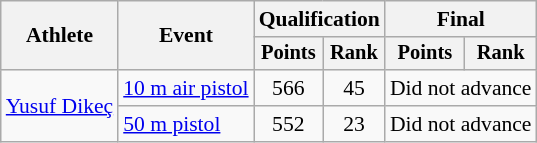<table class="wikitable" style="font-size:90%">
<tr>
<th rowspan="2">Athlete</th>
<th rowspan="2">Event</th>
<th colspan="2">Qualification</th>
<th colspan="2">Final</th>
</tr>
<tr style="font-size:95%">
<th>Points</th>
<th>Rank</th>
<th>Points</th>
<th>Rank</th>
</tr>
<tr align=center>
<td align=left rowspan="2"><a href='#'>Yusuf Dikeç</a></td>
<td align=left><a href='#'>10 m air pistol</a></td>
<td>566</td>
<td>45</td>
<td colspan=2>Did not advance</td>
</tr>
<tr align=center>
<td align=left><a href='#'>50 m pistol</a></td>
<td>552</td>
<td>23</td>
<td colspan=2>Did not advance</td>
</tr>
</table>
